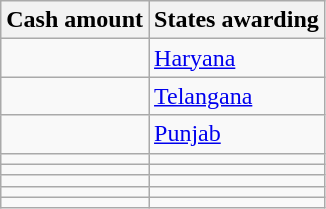<table class="wikitable sortable">
<tr>
<th>Cash amount</th>
<th>States awarding</th>
</tr>
<tr>
<td></td>
<td><a href='#'>Haryana</a></td>
</tr>
<tr>
<td></td>
<td><a href='#'>Telangana</a></td>
</tr>
<tr>
<td></td>
<td><a href='#'>Punjab</a></td>
</tr>
<tr>
<td></td>
<td></td>
</tr>
<tr>
<td></td>
<td></td>
</tr>
<tr>
<td></td>
<td></td>
</tr>
<tr>
<td></td>
<td></td>
</tr>
<tr>
<td></td>
<td></td>
</tr>
</table>
